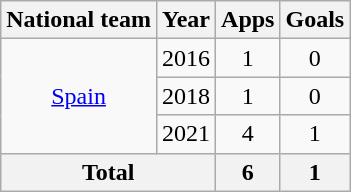<table class="wikitable" style="text-align:center">
<tr>
<th>National team</th>
<th>Year</th>
<th>Apps</th>
<th>Goals</th>
</tr>
<tr>
<td rowspan=3><a href='#'>Spain</a></td>
<td>2016</td>
<td>1</td>
<td>0</td>
</tr>
<tr>
<td>2018</td>
<td>1</td>
<td>0</td>
</tr>
<tr>
<td>2021</td>
<td>4</td>
<td>1</td>
</tr>
<tr>
<th colspan=2>Total</th>
<th>6</th>
<th>1</th>
</tr>
</table>
